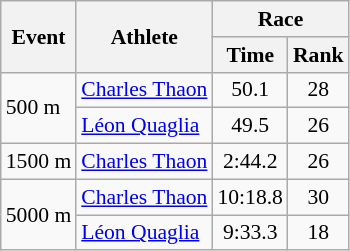<table class="wikitable" border="1" style="font-size:90%">
<tr>
<th rowspan=2>Event</th>
<th rowspan=2>Athlete</th>
<th colspan=2>Race</th>
</tr>
<tr>
<th>Time</th>
<th>Rank</th>
</tr>
<tr>
<td rowspan=2>500 m</td>
<td><a href='#'>Charles Thaon</a></td>
<td align=center>50.1</td>
<td align=center>28</td>
</tr>
<tr>
<td><a href='#'>Léon Quaglia</a></td>
<td align=center>49.5</td>
<td align=center>26</td>
</tr>
<tr>
<td>1500 m</td>
<td><a href='#'>Charles Thaon</a></td>
<td align=center>2:44.2</td>
<td align=center>26</td>
</tr>
<tr>
<td rowspan=2>5000 m</td>
<td><a href='#'>Charles Thaon</a></td>
<td align=center>10:18.8</td>
<td align=center>30</td>
</tr>
<tr>
<td><a href='#'>Léon Quaglia</a></td>
<td align=center>9:33.3</td>
<td align=center>18</td>
</tr>
</table>
